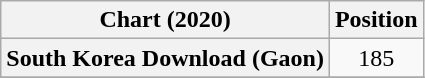<table class="wikitable plainrowheaders" style="text-align:center">
<tr>
<th scope="col">Chart (2020)</th>
<th scope="col">Position</th>
</tr>
<tr>
<th scope="row">South Korea Download (Gaon)</th>
<td>185</td>
</tr>
<tr>
</tr>
</table>
